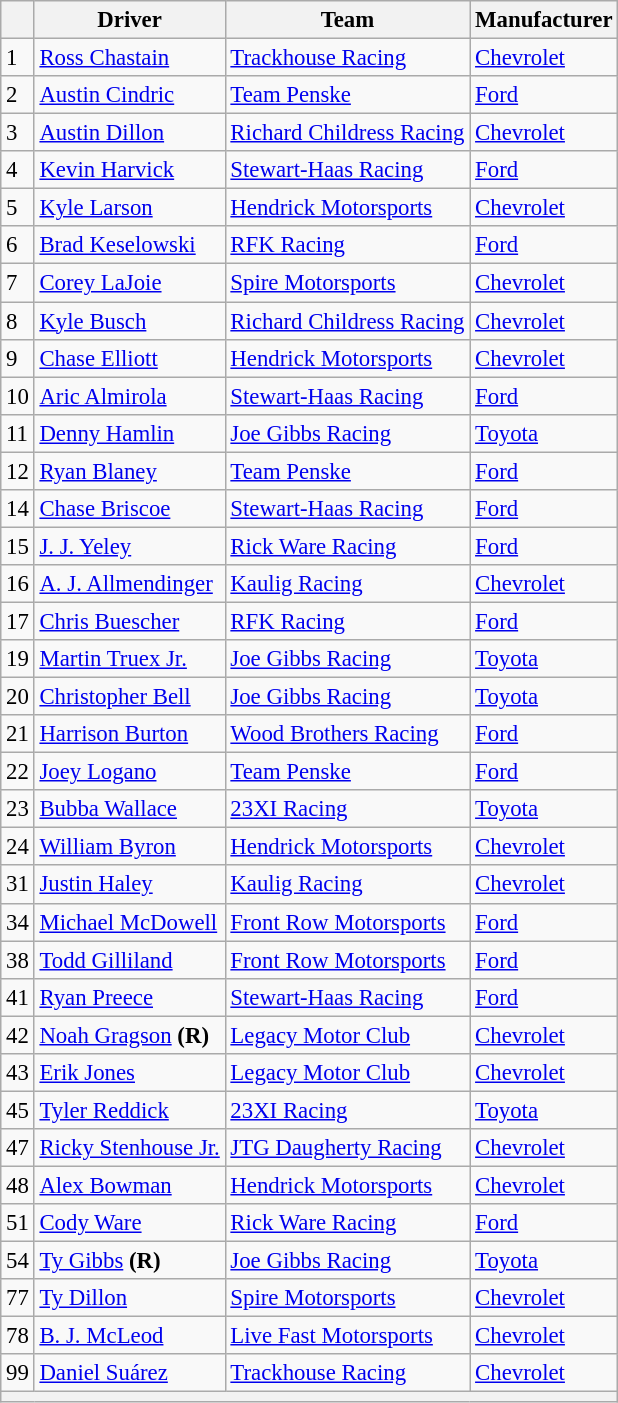<table class="wikitable" style="font-size:95%">
<tr>
<th></th>
<th>Driver</th>
<th>Team</th>
<th>Manufacturer</th>
</tr>
<tr>
<td>1</td>
<td><a href='#'>Ross Chastain</a></td>
<td><a href='#'>Trackhouse Racing</a></td>
<td><a href='#'>Chevrolet</a></td>
</tr>
<tr>
<td>2</td>
<td><a href='#'>Austin Cindric</a></td>
<td><a href='#'>Team Penske</a></td>
<td><a href='#'>Ford</a></td>
</tr>
<tr>
<td>3</td>
<td><a href='#'>Austin Dillon</a></td>
<td><a href='#'>Richard Childress Racing</a></td>
<td><a href='#'>Chevrolet</a></td>
</tr>
<tr>
<td>4</td>
<td><a href='#'>Kevin Harvick</a></td>
<td><a href='#'>Stewart-Haas Racing</a></td>
<td><a href='#'>Ford</a></td>
</tr>
<tr>
<td>5</td>
<td><a href='#'>Kyle Larson</a></td>
<td><a href='#'>Hendrick Motorsports</a></td>
<td><a href='#'>Chevrolet</a></td>
</tr>
<tr>
<td>6</td>
<td><a href='#'>Brad Keselowski</a></td>
<td><a href='#'>RFK Racing</a></td>
<td><a href='#'>Ford</a></td>
</tr>
<tr>
<td>7</td>
<td><a href='#'>Corey LaJoie</a></td>
<td><a href='#'>Spire Motorsports</a></td>
<td><a href='#'>Chevrolet</a></td>
</tr>
<tr>
<td>8</td>
<td><a href='#'>Kyle Busch</a></td>
<td><a href='#'>Richard Childress Racing</a></td>
<td><a href='#'>Chevrolet</a></td>
</tr>
<tr>
<td>9</td>
<td><a href='#'>Chase Elliott</a></td>
<td><a href='#'>Hendrick Motorsports</a></td>
<td><a href='#'>Chevrolet</a></td>
</tr>
<tr>
<td>10</td>
<td><a href='#'>Aric Almirola</a></td>
<td><a href='#'>Stewart-Haas Racing</a></td>
<td><a href='#'>Ford</a></td>
</tr>
<tr>
<td>11</td>
<td><a href='#'>Denny Hamlin</a></td>
<td><a href='#'>Joe Gibbs Racing</a></td>
<td><a href='#'>Toyota</a></td>
</tr>
<tr>
<td>12</td>
<td><a href='#'>Ryan Blaney</a></td>
<td><a href='#'>Team Penske</a></td>
<td><a href='#'>Ford</a></td>
</tr>
<tr>
<td>14</td>
<td><a href='#'>Chase Briscoe</a></td>
<td><a href='#'>Stewart-Haas Racing</a></td>
<td><a href='#'>Ford</a></td>
</tr>
<tr>
<td>15</td>
<td><a href='#'>J. J. Yeley</a></td>
<td><a href='#'>Rick Ware Racing</a></td>
<td><a href='#'>Ford</a></td>
</tr>
<tr>
<td>16</td>
<td><a href='#'>A. J. Allmendinger</a></td>
<td><a href='#'>Kaulig Racing</a></td>
<td><a href='#'>Chevrolet</a></td>
</tr>
<tr>
<td>17</td>
<td><a href='#'>Chris Buescher</a></td>
<td><a href='#'>RFK Racing</a></td>
<td><a href='#'>Ford</a></td>
</tr>
<tr>
<td>19</td>
<td><a href='#'>Martin Truex Jr.</a></td>
<td><a href='#'>Joe Gibbs Racing</a></td>
<td><a href='#'>Toyota</a></td>
</tr>
<tr>
<td>20</td>
<td><a href='#'>Christopher Bell</a></td>
<td><a href='#'>Joe Gibbs Racing</a></td>
<td><a href='#'>Toyota</a></td>
</tr>
<tr>
<td>21</td>
<td><a href='#'>Harrison Burton</a></td>
<td><a href='#'>Wood Brothers Racing</a></td>
<td><a href='#'>Ford</a></td>
</tr>
<tr>
<td>22</td>
<td><a href='#'>Joey Logano</a></td>
<td><a href='#'>Team Penske</a></td>
<td><a href='#'>Ford</a></td>
</tr>
<tr>
<td>23</td>
<td><a href='#'>Bubba Wallace</a></td>
<td><a href='#'>23XI Racing</a></td>
<td><a href='#'>Toyota</a></td>
</tr>
<tr>
<td>24</td>
<td><a href='#'>William Byron</a></td>
<td><a href='#'>Hendrick Motorsports</a></td>
<td><a href='#'>Chevrolet</a></td>
</tr>
<tr>
<td>31</td>
<td><a href='#'>Justin Haley</a></td>
<td><a href='#'>Kaulig Racing</a></td>
<td><a href='#'>Chevrolet</a></td>
</tr>
<tr>
<td>34</td>
<td><a href='#'>Michael McDowell</a></td>
<td><a href='#'>Front Row Motorsports</a></td>
<td><a href='#'>Ford</a></td>
</tr>
<tr>
<td>38</td>
<td><a href='#'>Todd Gilliland</a></td>
<td><a href='#'>Front Row Motorsports</a></td>
<td><a href='#'>Ford</a></td>
</tr>
<tr>
<td>41</td>
<td><a href='#'>Ryan Preece</a></td>
<td><a href='#'>Stewart-Haas Racing</a></td>
<td><a href='#'>Ford</a></td>
</tr>
<tr>
<td>42</td>
<td><a href='#'>Noah Gragson</a> <strong>(R)</strong></td>
<td><a href='#'>Legacy Motor Club</a></td>
<td><a href='#'>Chevrolet</a></td>
</tr>
<tr>
<td>43</td>
<td><a href='#'>Erik Jones</a></td>
<td><a href='#'>Legacy Motor Club</a></td>
<td><a href='#'>Chevrolet</a></td>
</tr>
<tr>
<td>45</td>
<td><a href='#'>Tyler Reddick</a></td>
<td><a href='#'>23XI Racing</a></td>
<td><a href='#'>Toyota</a></td>
</tr>
<tr>
<td>47</td>
<td><a href='#'>Ricky Stenhouse Jr.</a></td>
<td><a href='#'>JTG Daugherty Racing</a></td>
<td><a href='#'>Chevrolet</a></td>
</tr>
<tr>
<td>48</td>
<td><a href='#'>Alex Bowman</a></td>
<td><a href='#'>Hendrick Motorsports</a></td>
<td><a href='#'>Chevrolet</a></td>
</tr>
<tr>
<td>51</td>
<td><a href='#'>Cody Ware</a></td>
<td><a href='#'>Rick Ware Racing</a></td>
<td><a href='#'>Ford</a></td>
</tr>
<tr>
<td>54</td>
<td><a href='#'>Ty Gibbs</a> <strong>(R)</strong></td>
<td><a href='#'>Joe Gibbs Racing</a></td>
<td><a href='#'>Toyota</a></td>
</tr>
<tr>
<td>77</td>
<td><a href='#'>Ty Dillon</a></td>
<td><a href='#'>Spire Motorsports</a></td>
<td><a href='#'>Chevrolet</a></td>
</tr>
<tr>
<td>78</td>
<td><a href='#'>B. J. McLeod</a></td>
<td><a href='#'>Live Fast Motorsports</a></td>
<td><a href='#'>Chevrolet</a></td>
</tr>
<tr>
<td>99</td>
<td><a href='#'>Daniel Suárez</a></td>
<td><a href='#'>Trackhouse Racing</a></td>
<td><a href='#'>Chevrolet</a></td>
</tr>
<tr>
<th colspan="4"></th>
</tr>
</table>
